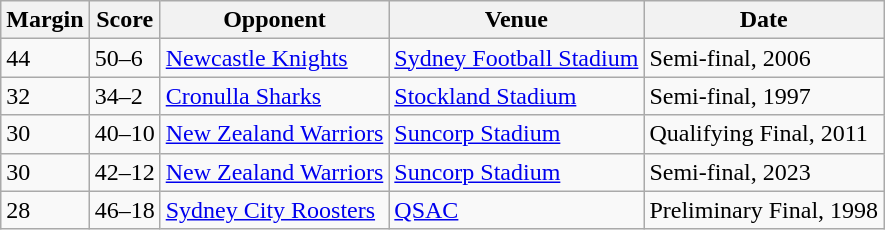<table class="wikitable">
<tr>
<th>Margin</th>
<th>Score</th>
<th>Opponent</th>
<th>Venue</th>
<th>Date</th>
</tr>
<tr>
<td>44</td>
<td>50–6</td>
<td><a href='#'>Newcastle Knights</a></td>
<td><a href='#'>Sydney Football Stadium</a></td>
<td>Semi-final, 2006</td>
</tr>
<tr>
<td>32</td>
<td>34–2</td>
<td><a href='#'>Cronulla Sharks</a></td>
<td><a href='#'>Stockland Stadium</a></td>
<td>Semi-final, 1997</td>
</tr>
<tr>
<td>30</td>
<td>40–10</td>
<td><a href='#'>New Zealand Warriors</a></td>
<td><a href='#'>Suncorp Stadium</a></td>
<td>Qualifying Final, 2011</td>
</tr>
<tr>
<td>30</td>
<td>42–12</td>
<td><a href='#'>New Zealand Warriors</a></td>
<td><a href='#'>Suncorp Stadium</a></td>
<td>Semi-final, 2023</td>
</tr>
<tr>
<td>28</td>
<td>46–18</td>
<td><a href='#'>Sydney City Roosters</a></td>
<td><a href='#'>QSAC</a></td>
<td>Preliminary Final, 1998</td>
</tr>
</table>
